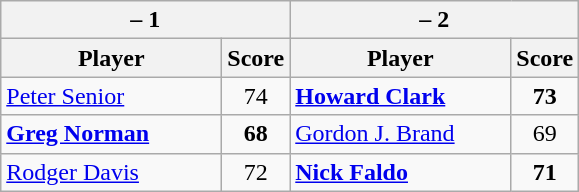<table class=wikitable>
<tr>
<th colspan=2> – 1</th>
<th colspan=2> – 2</th>
</tr>
<tr>
<th width=140>Player</th>
<th>Score</th>
<th width=140>Player</th>
<th>Score</th>
</tr>
<tr>
<td><a href='#'>Peter Senior</a></td>
<td align=center>74</td>
<td><strong><a href='#'>Howard Clark</a></strong></td>
<td align=center><strong>73</strong></td>
</tr>
<tr>
<td><strong><a href='#'>Greg Norman</a></strong></td>
<td align=center><strong>68</strong></td>
<td><a href='#'>Gordon J. Brand</a></td>
<td align=center>69</td>
</tr>
<tr>
<td><a href='#'>Rodger Davis</a></td>
<td align=center>72</td>
<td><strong><a href='#'>Nick Faldo</a></strong></td>
<td align=center><strong>71</strong></td>
</tr>
</table>
